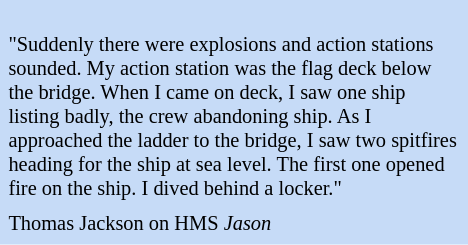<table class="toccolours" style="float: right; margin-left: 1em; margin-right: 1em; font-size: 85%; background:#c6dbf7; color:black; width:23em; max-width: 25%;" cellspacing="5">
<tr>
<td style="text-align: left;"><br>"Suddenly there were explosions and action stations sounded. My action station was the flag deck below the bridge. When I came on deck, I saw one ship listing badly, the crew abandoning ship. As I approached the ladder to the bridge, I saw two spitfires heading for the ship at sea level. The first one opened fire on the ship. I dived behind a locker."</td>
</tr>
<tr>
<td style="text-align: left;">Thomas Jackson on HMS <em>Jason</em></td>
</tr>
</table>
